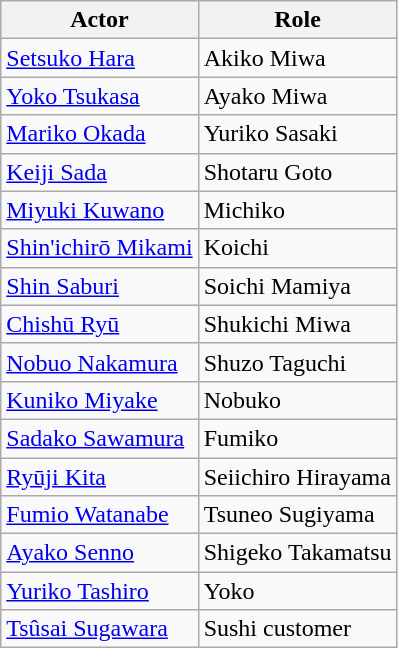<table class="wikitable">
<tr>
<th>Actor</th>
<th>Role</th>
</tr>
<tr>
<td><a href='#'>Setsuko Hara</a></td>
<td>Akiko Miwa</td>
</tr>
<tr>
<td><a href='#'>Yoko Tsukasa</a></td>
<td>Ayako Miwa</td>
</tr>
<tr>
<td><a href='#'>Mariko Okada</a></td>
<td>Yuriko Sasaki</td>
</tr>
<tr>
<td><a href='#'>Keiji Sada</a></td>
<td>Shotaru Goto</td>
</tr>
<tr>
<td><a href='#'>Miyuki Kuwano</a></td>
<td>Michiko</td>
</tr>
<tr>
<td><a href='#'>Shin'ichirō Mikami</a></td>
<td>Koichi</td>
</tr>
<tr>
<td><a href='#'>Shin Saburi</a></td>
<td>Soichi Mamiya</td>
</tr>
<tr>
<td><a href='#'>Chishū Ryū</a></td>
<td>Shukichi Miwa</td>
</tr>
<tr>
<td><a href='#'>Nobuo Nakamura</a></td>
<td>Shuzo Taguchi</td>
</tr>
<tr>
<td><a href='#'>Kuniko Miyake</a></td>
<td>Nobuko</td>
</tr>
<tr>
<td><a href='#'>Sadako Sawamura</a></td>
<td>Fumiko</td>
</tr>
<tr>
<td><a href='#'>Ryūji Kita</a></td>
<td>Seiichiro Hirayama</td>
</tr>
<tr>
<td><a href='#'>Fumio Watanabe</a></td>
<td>Tsuneo Sugiyama</td>
</tr>
<tr>
<td><a href='#'>Ayako Senno</a></td>
<td>Shigeko Takamatsu</td>
</tr>
<tr>
<td><a href='#'>Yuriko Tashiro</a></td>
<td>Yoko</td>
</tr>
<tr>
<td><a href='#'>Tsûsai Sugawara</a></td>
<td>Sushi customer</td>
</tr>
</table>
